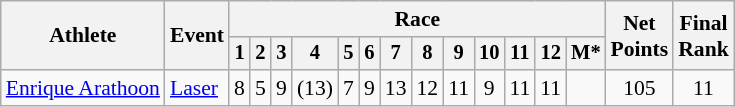<table class="wikitable" style="font-size:90%">
<tr>
<th rowspan=2>Athlete</th>
<th rowspan=2>Event</th>
<th colspan=13>Race</th>
<th rowspan=2>Net<br>Points</th>
<th rowspan=2>Final<br>Rank</th>
</tr>
<tr style="font-size:95%">
<th>1</th>
<th>2</th>
<th>3</th>
<th>4</th>
<th>5</th>
<th>6</th>
<th>7</th>
<th>8</th>
<th>9</th>
<th>10</th>
<th>11</th>
<th>12</th>
<th>M*</th>
</tr>
<tr align=center>
<td align=left><a href='#'>Enrique Arathoon</a></td>
<td align=left><a href='#'>Laser</a></td>
<td>8</td>
<td>5</td>
<td>9</td>
<td>(13)</td>
<td>7</td>
<td>9</td>
<td>13</td>
<td>12</td>
<td>11</td>
<td>9</td>
<td>11</td>
<td>11</td>
<td></td>
<td>105</td>
<td>11</td>
</tr>
</table>
